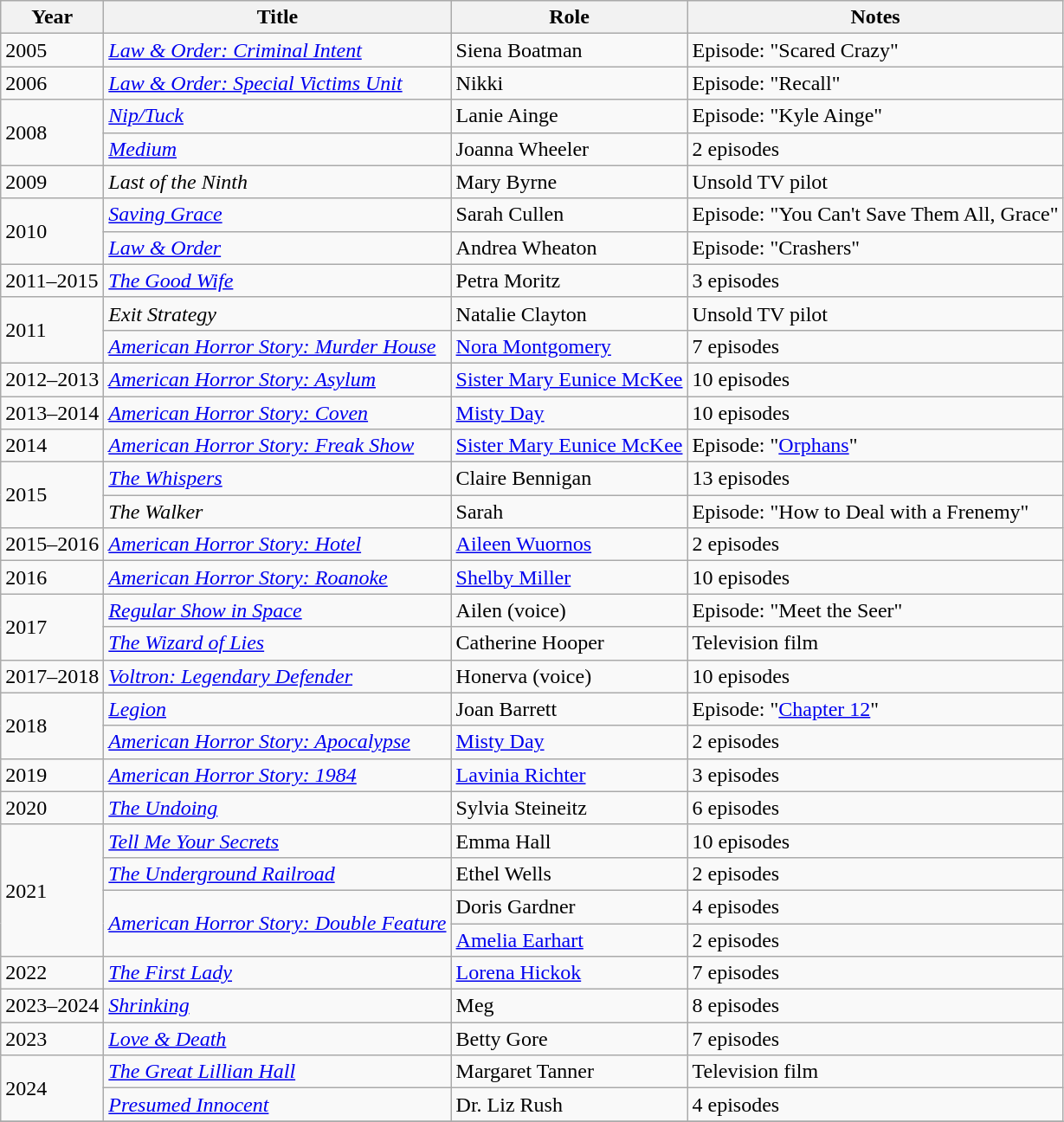<table class="wikitable sortable">
<tr>
<th>Year</th>
<th>Title</th>
<th>Role</th>
<th class="unsortable">Notes</th>
</tr>
<tr>
<td>2005</td>
<td><em><a href='#'>Law & Order: Criminal Intent</a></em></td>
<td>Siena Boatman</td>
<td>Episode: "Scared Crazy"</td>
</tr>
<tr>
<td>2006</td>
<td><em><a href='#'>Law & Order: Special Victims Unit</a></em></td>
<td>Nikki</td>
<td>Episode: "Recall"</td>
</tr>
<tr>
<td rowspan="2">2008</td>
<td><em><a href='#'>Nip/Tuck</a></em></td>
<td>Lanie Ainge</td>
<td>Episode: "Kyle Ainge"</td>
</tr>
<tr>
<td><em><a href='#'>Medium</a></em></td>
<td>Joanna Wheeler</td>
<td>2 episodes</td>
</tr>
<tr>
<td>2009</td>
<td><em>Last of the Ninth</em></td>
<td>Mary Byrne</td>
<td>Unsold TV pilot</td>
</tr>
<tr>
<td rowspan="2">2010</td>
<td><em><a href='#'>Saving Grace</a></em></td>
<td>Sarah Cullen</td>
<td>Episode: "You Can't Save Them All, Grace"</td>
</tr>
<tr>
<td><em><a href='#'>Law & Order</a></em></td>
<td>Andrea Wheaton</td>
<td>Episode: "Crashers"</td>
</tr>
<tr>
<td>2011–2015</td>
<td><em><a href='#'>The Good Wife</a></em></td>
<td>Petra Moritz</td>
<td>3 episodes</td>
</tr>
<tr>
<td rowspan="2">2011</td>
<td><em>Exit Strategy</em></td>
<td>Natalie Clayton</td>
<td>Unsold TV pilot</td>
</tr>
<tr>
<td><em><a href='#'>American Horror Story: Murder House</a></em></td>
<td><a href='#'>Nora Montgomery</a></td>
<td>7 episodes</td>
</tr>
<tr>
<td>2012–2013</td>
<td><em><a href='#'>American Horror Story: Asylum</a></em></td>
<td><a href='#'>Sister Mary Eunice McKee</a></td>
<td>10 episodes</td>
</tr>
<tr>
<td>2013–2014</td>
<td><em><a href='#'>American Horror Story: Coven</a></em></td>
<td><a href='#'>Misty Day</a></td>
<td>10 episodes</td>
</tr>
<tr>
<td>2014</td>
<td><em><a href='#'>American Horror Story: Freak Show</a></em></td>
<td><a href='#'>Sister Mary Eunice McKee</a></td>
<td>Episode: "<a href='#'>Orphans</a>"</td>
</tr>
<tr>
<td rowspan="2">2015</td>
<td><em><a href='#'>The Whispers</a></em></td>
<td>Claire Bennigan</td>
<td>13 episodes</td>
</tr>
<tr>
<td><em>The Walker</em></td>
<td>Sarah</td>
<td>Episode: "How to Deal with a Frenemy"</td>
</tr>
<tr>
<td>2015–2016</td>
<td><em><a href='#'>American Horror Story: Hotel</a></em></td>
<td><a href='#'>Aileen Wuornos</a></td>
<td>2 episodes</td>
</tr>
<tr>
<td>2016</td>
<td><em><a href='#'>American Horror Story: Roanoke</a></em></td>
<td><a href='#'>Shelby Miller</a></td>
<td>10 episodes</td>
</tr>
<tr>
<td rowspan="2">2017</td>
<td><em><a href='#'>Regular Show in Space</a></em></td>
<td>Ailen (voice)</td>
<td>Episode: "Meet the Seer"</td>
</tr>
<tr>
<td><em><a href='#'>The Wizard of Lies</a></em></td>
<td>Catherine Hooper</td>
<td>Television film</td>
</tr>
<tr>
<td>2017–2018</td>
<td><em><a href='#'>Voltron: Legendary Defender</a></em></td>
<td>Honerva (voice)</td>
<td>10 episodes</td>
</tr>
<tr>
<td rowspan="2">2018</td>
<td><em><a href='#'>Legion</a></em></td>
<td>Joan Barrett</td>
<td>Episode: "<a href='#'>Chapter 12</a>"</td>
</tr>
<tr>
<td><em><a href='#'>American Horror Story: Apocalypse</a></em></td>
<td><a href='#'>Misty Day</a></td>
<td>2 episodes</td>
</tr>
<tr>
<td>2019</td>
<td><em><a href='#'>American Horror Story: 1984</a></em></td>
<td><a href='#'>Lavinia Richter</a></td>
<td>3 episodes</td>
</tr>
<tr>
<td>2020</td>
<td><em><a href='#'>The Undoing</a></em></td>
<td>Sylvia Steineitz</td>
<td>6 episodes</td>
</tr>
<tr>
<td rowspan="4">2021</td>
<td><em><a href='#'>Tell Me Your Secrets</a></em></td>
<td>Emma Hall</td>
<td>10 episodes</td>
</tr>
<tr>
<td><em><a href='#'>The Underground Railroad</a></em></td>
<td>Ethel Wells</td>
<td>2 episodes</td>
</tr>
<tr>
<td rowspan="2"><em><a href='#'>American Horror Story: Double Feature</a></em></td>
<td>Doris Gardner</td>
<td>4 episodes</td>
</tr>
<tr>
<td><a href='#'>Amelia Earhart</a></td>
<td>2 episodes</td>
</tr>
<tr>
<td>2022</td>
<td><em><a href='#'>The First Lady</a></em></td>
<td><a href='#'>Lorena Hickok</a></td>
<td>7 episodes</td>
</tr>
<tr>
<td>2023–2024</td>
<td><em><a href='#'>Shrinking</a></em></td>
<td>Meg</td>
<td>8 episodes</td>
</tr>
<tr>
<td>2023</td>
<td><em><a href='#'>Love & Death</a></em></td>
<td>Betty Gore</td>
<td>7 episodes</td>
</tr>
<tr>
<td rowspan="2">2024</td>
<td><em><a href='#'>The Great Lillian Hall</a></em></td>
<td>Margaret Tanner</td>
<td>Television film</td>
</tr>
<tr>
<td><em><a href='#'>Presumed Innocent</a></em></td>
<td>Dr. Liz Rush</td>
<td>4 episodes</td>
</tr>
<tr>
</tr>
</table>
